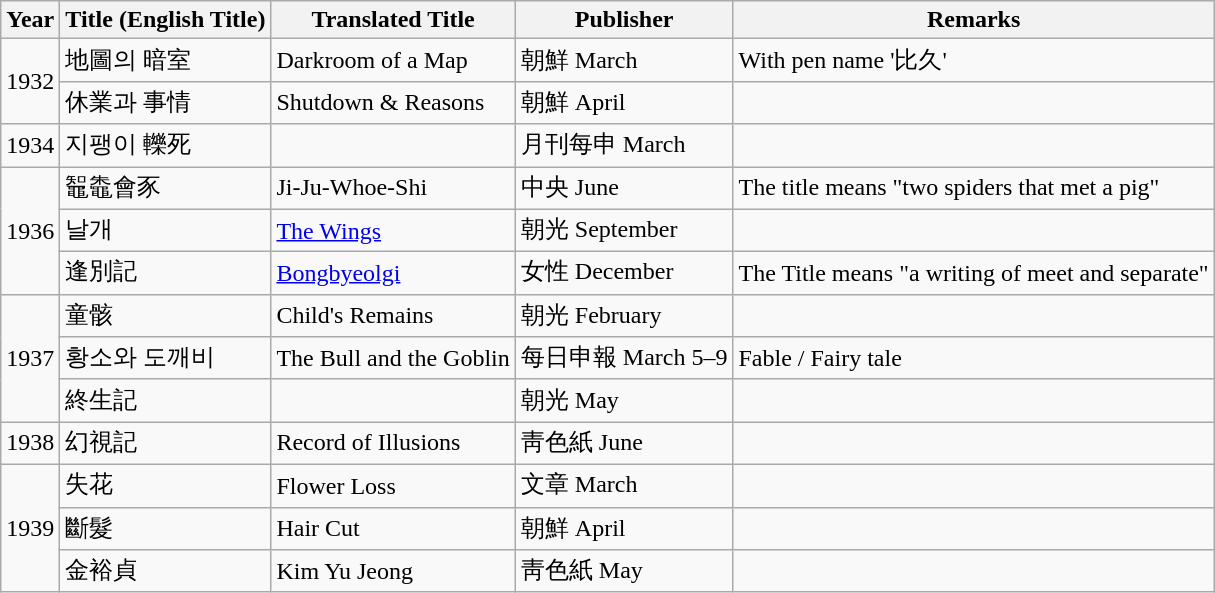<table class="wikitable">
<tr>
<th>Year</th>
<th>Title (English Title)</th>
<th>Translated Title</th>
<th>Publisher</th>
<th>Remarks</th>
</tr>
<tr>
<td rowspan="2">1932</td>
<td>地圖의 暗室</td>
<td>Darkroom of a Map</td>
<td>朝鮮 March</td>
<td>With pen name '比久'</td>
</tr>
<tr>
<td>休業과 事情</td>
<td>Shutdown & Reasons</td>
<td>朝鮮 April</td>
<td></td>
</tr>
<tr>
<td>1934</td>
<td>지팽이 轢死</td>
<td></td>
<td>月刊每申 March</td>
<td></td>
</tr>
<tr>
<td rowspan="3">1936</td>
<td>鼅鼄會豕</td>
<td>Ji-Ju-Whoe-Shi</td>
<td>中央 June</td>
<td>The title means "two spiders that met a pig"</td>
</tr>
<tr>
<td>날개</td>
<td><a href='#'>The Wings</a></td>
<td>朝光 September</td>
<td></td>
</tr>
<tr>
<td>逢別記</td>
<td><a href='#'>Bongbyeolgi</a></td>
<td>女性 December</td>
<td>The Title means "a writing of meet and separate"</td>
</tr>
<tr>
<td rowspan="3">1937</td>
<td>童骸</td>
<td>Child's Remains</td>
<td>朝光 February</td>
<td></td>
</tr>
<tr>
<td>황소와 도깨비</td>
<td>The Bull and the Goblin</td>
<td>每日申報 March 5–9</td>
<td>Fable / Fairy tale</td>
</tr>
<tr>
<td>終生記</td>
<td></td>
<td>朝光 May</td>
<td></td>
</tr>
<tr>
<td>1938</td>
<td>幻視記</td>
<td>Record of Illusions</td>
<td>靑色紙 June</td>
<td></td>
</tr>
<tr>
<td rowspan="3">1939</td>
<td>失花</td>
<td>Flower Loss</td>
<td>文章 March</td>
<td></td>
</tr>
<tr>
<td>斷髮</td>
<td>Hair Cut</td>
<td>朝鮮 April</td>
<td></td>
</tr>
<tr>
<td>金裕貞</td>
<td>Kim Yu Jeong</td>
<td>靑色紙 May</td>
</tr>
</table>
